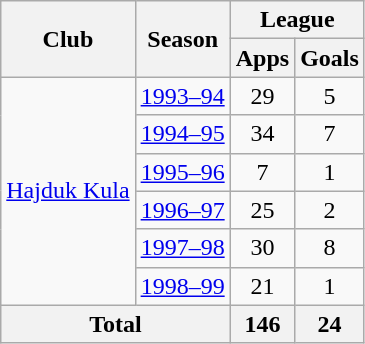<table class="wikitable" style="text-align:center">
<tr>
<th rowspan="2">Club</th>
<th rowspan="2">Season</th>
<th colspan="2">League</th>
</tr>
<tr>
<th>Apps</th>
<th>Goals</th>
</tr>
<tr>
<td rowspan="6"><a href='#'>Hajduk Kula</a></td>
<td><a href='#'>1993–94</a></td>
<td>29</td>
<td>5</td>
</tr>
<tr>
<td><a href='#'>1994–95</a></td>
<td>34</td>
<td>7</td>
</tr>
<tr>
<td><a href='#'>1995–96</a></td>
<td>7</td>
<td>1</td>
</tr>
<tr>
<td><a href='#'>1996–97</a></td>
<td>25</td>
<td>2</td>
</tr>
<tr>
<td><a href='#'>1997–98</a></td>
<td>30</td>
<td>8</td>
</tr>
<tr>
<td><a href='#'>1998–99</a></td>
<td>21</td>
<td>1</td>
</tr>
<tr>
<th colspan=2>Total</th>
<th>146</th>
<th>24</th>
</tr>
</table>
